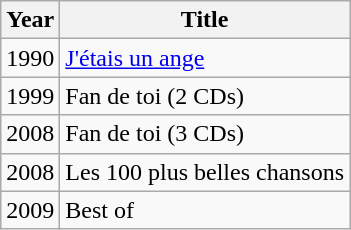<table class="wikitable">
<tr>
<th>Year</th>
<th>Title</th>
</tr>
<tr>
<td>1990</td>
<td><a href='#'>J'étais un ange</a></td>
</tr>
<tr>
<td>1999</td>
<td>Fan de toi (2  CDs)</td>
</tr>
<tr>
<td>2008</td>
<td>Fan de toi (3  CDs)</td>
</tr>
<tr>
<td>2008</td>
<td>Les 100 plus belles chansons</td>
</tr>
<tr>
<td>2009</td>
<td>Best of</td>
</tr>
</table>
